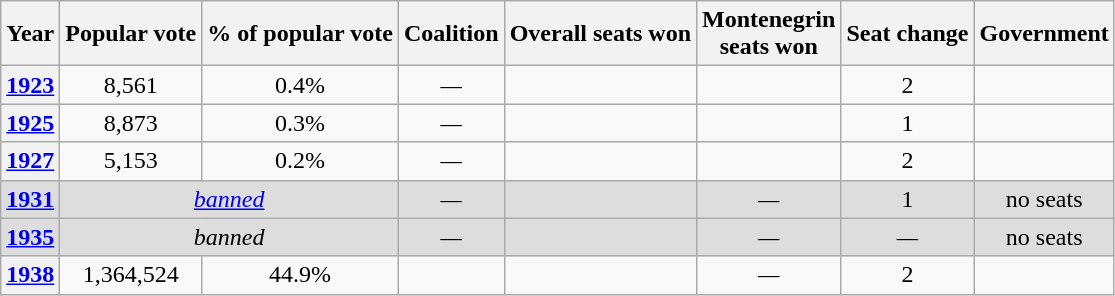<table class="wikitable" style="text-align:center">
<tr>
<th>Year</th>
<th>Popular vote</th>
<th>% of popular vote</th>
<th>Coalition</th>
<th>Overall seats won</th>
<th>Montenegrin <br>seats won</th>
<th>Seat change</th>
<th>Government</th>
</tr>
<tr>
<th><a href='#'>1923</a></th>
<td>8,561</td>
<td>0.4%</td>
<td><em>—</em></td>
<td></td>
<td></td>
<td> 2</td>
<td></td>
</tr>
<tr>
<th><a href='#'>1925</a></th>
<td>8,873</td>
<td>0.3%</td>
<td><em>—</em></td>
<td></td>
<td></td>
<td> 1</td>
<td></td>
</tr>
<tr>
<th><a href='#'>1927</a></th>
<td>5,153</td>
<td>0.2%</td>
<td><em>—</em></td>
<td></td>
<td></td>
<td> 2</td>
<td></td>
</tr>
<tr>
<th style="background:#ddd;"><a href='#'>1931</a></th>
<td colspan=2 style="background:#ddd;"><em><a href='#'>banned</a></em></td>
<td style="background:#ddd;"><em>—</em></td>
<td style="background:#ddd;"></td>
<td style="background:#ddd;"><em>—</em></td>
<td style="background:#ddd;"> 1</td>
<td style="background:#ddd;">no seats</td>
</tr>
<tr>
<th style="background:#ddd;"><a href='#'>1935</a></th>
<td colspan=2 style="background:#ddd;"><em>banned</em></td>
<td style="background:#ddd;"><em>—</em></td>
<td style="background:#ddd;"></td>
<td style="background:#ddd;"><em>—</em></td>
<td style="background:#ddd;"><em>—</em></td>
<td style="background:#ddd;">no seats</td>
</tr>
<tr>
<th><a href='#'>1938</a></th>
<td>1,364,524</td>
<td>44.9%</td>
<td><small></small></td>
<td></td>
<td><em>—</em></td>
<td> 2</td>
<td></td>
</tr>
</table>
